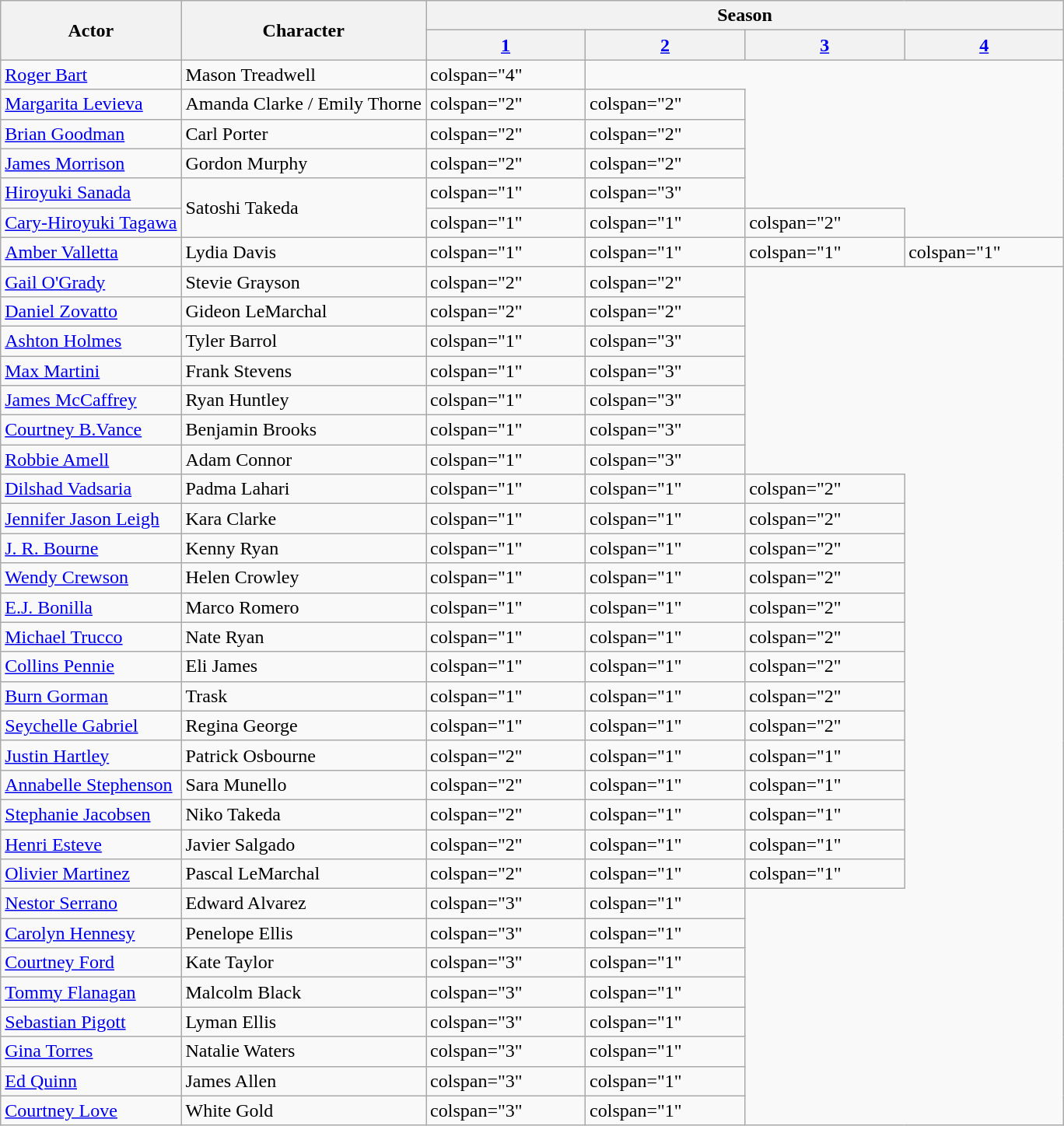<table class="wikitable sortable">
<tr>
<th rowspan="2">Actor</th>
<th rowspan="2">Character</th>
<th colspan="4">Season</th>
</tr>
<tr>
<th ! style="width:15%;"><a href='#'>1</a></th>
<th style="width:15%;"><a href='#'>2</a></th>
<th style="width:15%;"><a href='#'>3</a></th>
<th style="width:15%;"><a href='#'>4</a></th>
</tr>
<tr>
<td><a href='#'>Roger Bart</a></td>
<td>Mason Treadwell</td>
<td>colspan="4" </td>
</tr>
<tr>
<td><a href='#'>Margarita Levieva</a></td>
<td>Amanda Clarke / Emily Thorne</td>
<td>colspan="2" </td>
<td>colspan="2" </td>
</tr>
<tr>
<td><a href='#'>Brian Goodman</a></td>
<td>Carl Porter</td>
<td>colspan="2" </td>
<td>colspan="2" </td>
</tr>
<tr>
<td><a href='#'>James Morrison</a></td>
<td>Gordon Murphy</td>
<td>colspan="2" </td>
<td>colspan="2" </td>
</tr>
<tr>
<td><a href='#'>Hiroyuki Sanada</a></td>
<td rowspan="2">Satoshi Takeda</td>
<td>colspan="1" </td>
<td>colspan="3" </td>
</tr>
<tr>
<td><a href='#'>Cary-Hiroyuki Tagawa</a></td>
<td>colspan="1" </td>
<td>colspan="1" </td>
<td>colspan="2" </td>
</tr>
<tr>
<td><a href='#'>Amber Valletta</a></td>
<td>Lydia Davis</td>
<td>colspan="1" </td>
<td>colspan="1" </td>
<td>colspan="1" </td>
<td>colspan="1" </td>
</tr>
<tr>
<td><a href='#'>Gail O'Grady</a></td>
<td>Stevie Grayson</td>
<td>colspan="2" </td>
<td>colspan="2" </td>
</tr>
<tr>
<td><a href='#'>Daniel Zovatto</a></td>
<td>Gideon LeMarchal</td>
<td>colspan="2" </td>
<td>colspan="2" </td>
</tr>
<tr>
<td><a href='#'>Ashton Holmes</a></td>
<td>Tyler Barrol</td>
<td>colspan="1" </td>
<td>colspan="3" </td>
</tr>
<tr>
<td><a href='#'>Max Martini</a></td>
<td>Frank Stevens</td>
<td>colspan="1" </td>
<td>colspan="3" </td>
</tr>
<tr>
<td><a href='#'>James McCaffrey</a></td>
<td>Ryan Huntley</td>
<td>colspan="1" </td>
<td>colspan="3" </td>
</tr>
<tr>
<td><a href='#'>Courtney B.Vance</a></td>
<td>Benjamin Brooks</td>
<td>colspan="1" </td>
<td>colspan="3" </td>
</tr>
<tr>
<td><a href='#'>Robbie Amell</a></td>
<td>Adam Connor</td>
<td>colspan="1" </td>
<td>colspan="3" </td>
</tr>
<tr>
<td><a href='#'>Dilshad Vadsaria</a></td>
<td>Padma Lahari</td>
<td>colspan="1" </td>
<td>colspan="1" </td>
<td>colspan="2" </td>
</tr>
<tr>
<td><a href='#'>Jennifer Jason Leigh</a></td>
<td>Kara Clarke</td>
<td>colspan="1" </td>
<td>colspan="1" </td>
<td>colspan="2" </td>
</tr>
<tr>
<td><a href='#'>J. R. Bourne</a></td>
<td>Kenny Ryan</td>
<td>colspan="1" </td>
<td>colspan="1" </td>
<td>colspan="2" </td>
</tr>
<tr>
<td><a href='#'>Wendy Crewson</a></td>
<td>Helen Crowley</td>
<td>colspan="1" </td>
<td>colspan="1" </td>
<td>colspan="2" </td>
</tr>
<tr>
<td><a href='#'>E.J. Bonilla</a></td>
<td>Marco Romero</td>
<td>colspan="1" </td>
<td>colspan="1" </td>
<td>colspan="2" </td>
</tr>
<tr>
<td><a href='#'>Michael Trucco</a></td>
<td>Nate Ryan</td>
<td>colspan="1" </td>
<td>colspan="1" </td>
<td>colspan="2" </td>
</tr>
<tr>
<td><a href='#'>Collins Pennie</a></td>
<td>Eli James</td>
<td>colspan="1" </td>
<td>colspan="1" </td>
<td>colspan="2" </td>
</tr>
<tr>
<td><a href='#'>Burn Gorman</a></td>
<td>Trask</td>
<td>colspan="1" </td>
<td>colspan="1" </td>
<td>colspan="2" </td>
</tr>
<tr>
<td><a href='#'>Seychelle Gabriel</a></td>
<td>Regina George</td>
<td>colspan="1" </td>
<td>colspan="1" </td>
<td>colspan="2" </td>
</tr>
<tr>
<td><a href='#'>Justin Hartley</a></td>
<td>Patrick Osbourne</td>
<td>colspan="2" </td>
<td>colspan="1" </td>
<td>colspan="1" </td>
</tr>
<tr>
<td><a href='#'>Annabelle Stephenson</a></td>
<td>Sara Munello</td>
<td>colspan="2" </td>
<td>colspan="1" </td>
<td>colspan="1" </td>
</tr>
<tr>
<td><a href='#'>Stephanie Jacobsen</a></td>
<td>Niko Takeda</td>
<td>colspan="2" </td>
<td>colspan="1" </td>
<td>colspan="1" </td>
</tr>
<tr>
<td><a href='#'>Henri Esteve</a></td>
<td>Javier Salgado</td>
<td>colspan="2" </td>
<td>colspan="1" </td>
<td>colspan="1" </td>
</tr>
<tr>
<td><a href='#'>Olivier Martinez</a></td>
<td>Pascal LeMarchal</td>
<td>colspan="2" </td>
<td>colspan="1" </td>
<td>colspan="1" </td>
</tr>
<tr>
<td><a href='#'>Nestor Serrano</a></td>
<td>Edward Alvarez</td>
<td>colspan="3" </td>
<td>colspan="1" </td>
</tr>
<tr>
<td><a href='#'>Carolyn Hennesy</a></td>
<td>Penelope Ellis</td>
<td>colspan="3" </td>
<td>colspan="1" </td>
</tr>
<tr>
<td><a href='#'>Courtney Ford</a></td>
<td>Kate Taylor</td>
<td>colspan="3" </td>
<td>colspan="1" </td>
</tr>
<tr>
<td><a href='#'>Tommy Flanagan</a></td>
<td>Malcolm Black</td>
<td>colspan="3" </td>
<td>colspan="1" </td>
</tr>
<tr>
<td><a href='#'>Sebastian Pigott</a></td>
<td>Lyman Ellis</td>
<td>colspan="3" </td>
<td>colspan="1" </td>
</tr>
<tr>
<td><a href='#'>Gina Torres</a></td>
<td>Natalie Waters</td>
<td>colspan="3" </td>
<td>colspan="1" </td>
</tr>
<tr>
<td><a href='#'>Ed Quinn</a></td>
<td>James Allen</td>
<td>colspan="3" </td>
<td>colspan="1" </td>
</tr>
<tr>
<td><a href='#'>Courtney Love</a></td>
<td>White Gold</td>
<td>colspan="3" </td>
<td>colspan="1" </td>
</tr>
</table>
